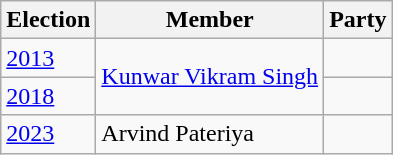<table class="wikitable sortable">
<tr>
<th>Election</th>
<th>Member</th>
<th colspan=2>Party</th>
</tr>
<tr>
<td><a href='#'>2013</a></td>
<td rowspan=2><a href='#'>Kunwar Vikram Singh</a></td>
<td></td>
</tr>
<tr>
<td><a href='#'>2018</a></td>
</tr>
<tr>
<td><a href='#'>2023</a></td>
<td>Arvind Pateriya</td>
<td></td>
</tr>
</table>
